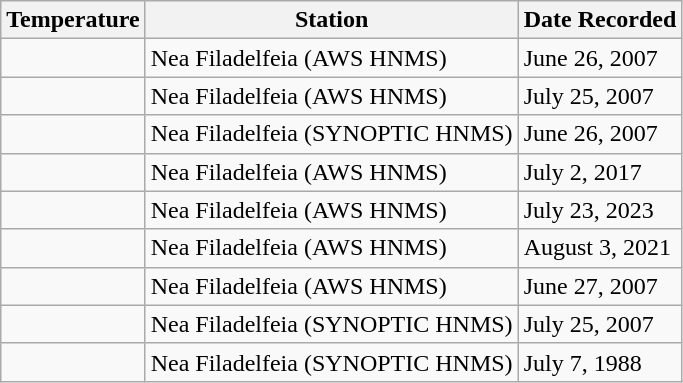<table class="wikitable sortable" border="1">
<tr>
<th>Temperature</th>
<th>Station</th>
<th>Date Recorded</th>
</tr>
<tr>
<td></td>
<td>Nea Filadelfeia (AWS HNMS)</td>
<td>June 26, 2007</td>
</tr>
<tr>
<td> </td>
<td>Nea Filadelfeia (AWS HNMS)</td>
<td>July 25, 2007</td>
</tr>
<tr>
<td> </td>
<td>Nea Filadelfeia (SYNOPTIC HNMS)</td>
<td>June 26, 2007</td>
</tr>
<tr>
<td> </td>
<td>Nea Filadelfeia (AWS HNMS)</td>
<td>July 2, 2017</td>
</tr>
<tr>
<td> </td>
<td>Nea Filadelfeia (AWS HNMS)</td>
<td>July 23, 2023</td>
</tr>
<tr>
<td> </td>
<td>Nea Filadelfeia (AWS HNMS)</td>
<td>August 3, 2021</td>
</tr>
<tr>
<td> </td>
<td>Nea Filadelfeia (AWS HNMS)</td>
<td>June 27, 2007</td>
</tr>
<tr>
<td> </td>
<td>Nea Filadelfeia (SYNOPTIC HNMS)</td>
<td>July 25, 2007</td>
</tr>
<tr>
<td> </td>
<td>Nea Filadelfeia (SYNOPTIC HNMS)</td>
<td>July 7, 1988</td>
</tr>
</table>
